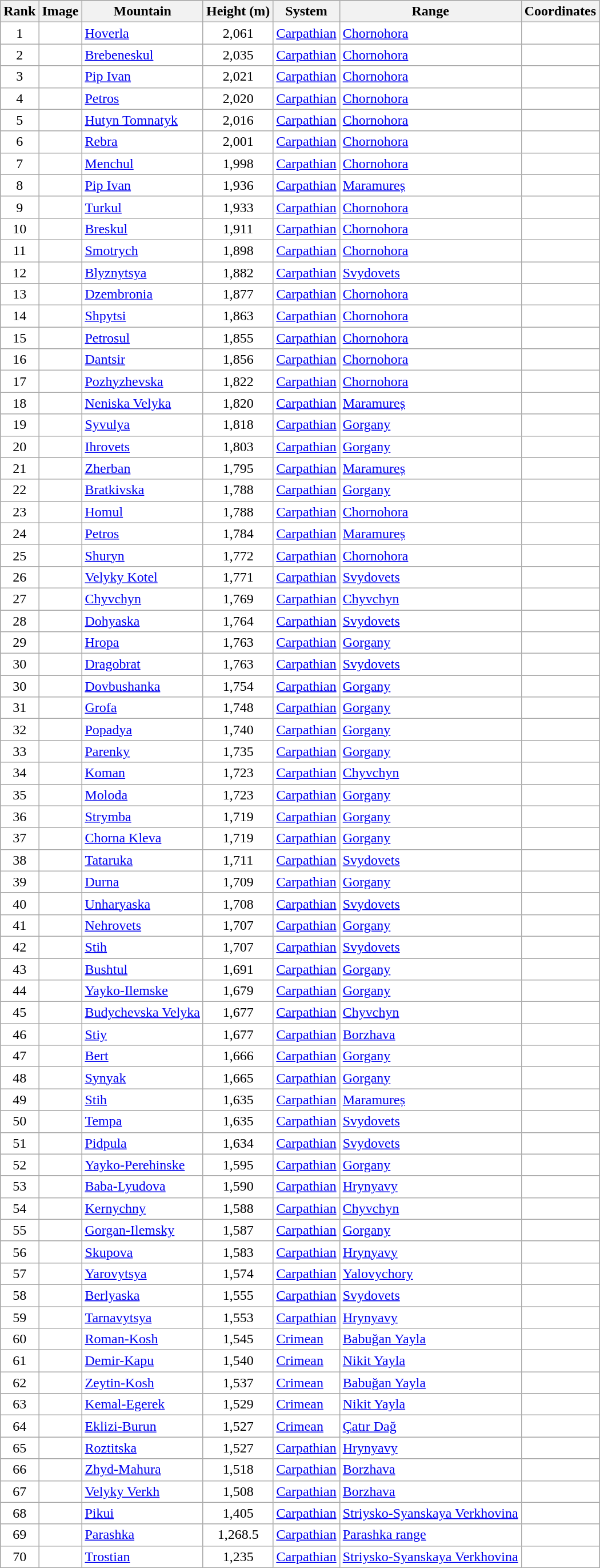<table class="wikitable sortable" style="background-color:#cccccc">
<tr bgcolor="#dddddd">
<th>Rank</th>
<th class="unsortable">Image</th>
<th>Mountain</th>
<th>Height (m)</th>
<th>System</th>
<th>Range</th>
<th>Coordinates</th>
</tr>
<tr bgcolor="#ffffff">
<td align=center>1</td>
<td></td>
<td><a href='#'>Hoverla</a></td>
<td align=center>2,061</td>
<td><a href='#'>Carpathian</a></td>
<td><a href='#'>Chornohora</a></td>
<td></td>
</tr>
<tr bgcolor="#ffffff">
<td align=center>2</td>
<td></td>
<td><a href='#'>Brebeneskul</a></td>
<td align=center>2,035</td>
<td><a href='#'>Carpathian</a></td>
<td><a href='#'>Chornohora</a></td>
<td></td>
</tr>
<tr bgcolor="#ffffff">
<td align=center>3</td>
<td></td>
<td><a href='#'>Pip Ivan</a></td>
<td align=center>2,021</td>
<td><a href='#'>Carpathian</a></td>
<td><a href='#'>Chornohora</a></td>
<td></td>
</tr>
<tr bgcolor="#ffffff">
<td align=center>4</td>
<td></td>
<td><a href='#'>Petros</a></td>
<td align=center>2,020</td>
<td><a href='#'>Carpathian</a></td>
<td><a href='#'>Chornohora</a></td>
<td></td>
</tr>
<tr bgcolor="#ffffff">
<td align=center>5</td>
<td></td>
<td><a href='#'>Hutyn Tomnatyk</a></td>
<td align=center>2,016</td>
<td><a href='#'>Carpathian</a></td>
<td><a href='#'>Chornohora</a></td>
<td></td>
</tr>
<tr bgcolor="#ffffff">
<td align=center>6</td>
<td></td>
<td><a href='#'>Rebra</a></td>
<td align=center>2,001</td>
<td><a href='#'>Carpathian</a></td>
<td><a href='#'>Chornohora</a></td>
<td></td>
</tr>
<tr bgcolor="#ffffff">
<td align=center>7</td>
<td></td>
<td><a href='#'>Menchul</a></td>
<td align=center>1,998</td>
<td><a href='#'>Carpathian</a></td>
<td><a href='#'>Chornohora</a></td>
<td></td>
</tr>
<tr bgcolor="#ffffff">
<td align=center>8</td>
<td></td>
<td><a href='#'>Pip Ivan</a></td>
<td align=center>1,936</td>
<td><a href='#'>Carpathian</a></td>
<td><a href='#'>Maramureș</a></td>
<td></td>
</tr>
<tr bgcolor="#ffffff">
<td align=center>9</td>
<td></td>
<td><a href='#'>Turkul</a></td>
<td align=center>1,933</td>
<td><a href='#'>Carpathian</a></td>
<td><a href='#'>Chornohora</a></td>
<td></td>
</tr>
<tr bgcolor="#ffffff">
<td align=center>10</td>
<td></td>
<td><a href='#'>Breskul</a></td>
<td align=center>1,911</td>
<td><a href='#'>Carpathian</a></td>
<td><a href='#'>Chornohora</a></td>
<td></td>
</tr>
<tr bgcolor="#ffffff">
<td align=center>11</td>
<td></td>
<td><a href='#'>Smotrych</a></td>
<td align=center>1,898</td>
<td><a href='#'>Carpathian</a></td>
<td><a href='#'>Chornohora</a></td>
<td></td>
</tr>
<tr bgcolor="#ffffff">
<td align=center>12</td>
<td></td>
<td><a href='#'>Blyznytsya</a></td>
<td align=center>1,882</td>
<td><a href='#'>Carpathian</a></td>
<td><a href='#'>Svydovets</a></td>
<td></td>
</tr>
<tr bgcolor="#ffffff">
<td align=center>13</td>
<td></td>
<td><a href='#'>Dzembronia</a></td>
<td align=center>1,877</td>
<td><a href='#'>Carpathian</a></td>
<td><a href='#'>Chornohora</a></td>
<td></td>
</tr>
<tr bgcolor="#ffffff">
<td align=center>14</td>
<td></td>
<td><a href='#'>Shpytsi</a></td>
<td align=center>1,863</td>
<td><a href='#'>Carpathian</a></td>
<td><a href='#'>Chornohora</a></td>
<td></td>
</tr>
<tr bgcolor="#ffffff">
<td align=center>15</td>
<td></td>
<td><a href='#'>Petrosul</a></td>
<td align=center>1,855</td>
<td><a href='#'>Carpathian</a></td>
<td><a href='#'>Chornohora</a></td>
<td></td>
</tr>
<tr bgcolor="#ffffff">
<td align=center>16</td>
<td></td>
<td><a href='#'>Dantsir</a></td>
<td align=center>1,856</td>
<td><a href='#'>Carpathian</a></td>
<td><a href='#'>Chornohora</a></td>
<td></td>
</tr>
<tr bgcolor="#ffffff">
<td align=center>17</td>
<td></td>
<td><a href='#'>Pozhyzhevska</a></td>
<td align=center>1,822</td>
<td><a href='#'>Carpathian</a></td>
<td><a href='#'>Chornohora</a></td>
<td></td>
</tr>
<tr bgcolor="#ffffff">
<td align=center>18</td>
<td></td>
<td><a href='#'>Neniska Velyka</a></td>
<td align=center>1,820</td>
<td><a href='#'>Carpathian</a></td>
<td><a href='#'>Maramureș</a></td>
<td></td>
</tr>
<tr bgcolor="#ffffff">
<td align=center>19</td>
<td></td>
<td><a href='#'>Syvulya</a></td>
<td align=center>1,818</td>
<td><a href='#'>Carpathian</a></td>
<td><a href='#'>Gorgany</a></td>
<td></td>
</tr>
<tr bgcolor="#ffffff">
<td align=center>20</td>
<td></td>
<td><a href='#'>Ihrovets</a></td>
<td align=center>1,803</td>
<td><a href='#'>Carpathian</a></td>
<td><a href='#'>Gorgany</a></td>
<td></td>
</tr>
<tr bgcolor="#ffffff">
<td align=center>21</td>
<td></td>
<td><a href='#'>Zherban</a></td>
<td align=center>1,795</td>
<td><a href='#'>Carpathian</a></td>
<td><a href='#'>Maramureș</a></td>
<td></td>
</tr>
<tr bgcolor="#ffffff">
<td align=center>22</td>
<td></td>
<td><a href='#'>Bratkivska</a></td>
<td align=center>1,788</td>
<td><a href='#'>Carpathian</a></td>
<td><a href='#'>Gorgany</a></td>
<td></td>
</tr>
<tr bgcolor="#ffffff">
<td align=center>23</td>
<td></td>
<td><a href='#'>Homul</a></td>
<td align=center>1,788</td>
<td><a href='#'>Carpathian</a></td>
<td><a href='#'>Chornohora</a></td>
<td></td>
</tr>
<tr bgcolor="#ffffff">
<td align=center>24</td>
<td></td>
<td><a href='#'>Petros</a></td>
<td align=center>1,784</td>
<td><a href='#'>Carpathian</a></td>
<td><a href='#'>Maramureș</a></td>
<td></td>
</tr>
<tr bgcolor="#ffffff">
<td align=center>25</td>
<td></td>
<td><a href='#'>Shuryn</a></td>
<td align=center>1,772</td>
<td><a href='#'>Carpathian</a></td>
<td><a href='#'>Chornohora</a></td>
<td></td>
</tr>
<tr bgcolor="#ffffff">
<td align=center>26</td>
<td></td>
<td><a href='#'>Velyky Kotel</a></td>
<td align=center>1,771</td>
<td><a href='#'>Carpathian</a></td>
<td><a href='#'>Svydovets</a></td>
<td></td>
</tr>
<tr bgcolor="#ffffff">
<td align=center>27</td>
<td></td>
<td><a href='#'>Chyvchyn</a></td>
<td align=center>1,769</td>
<td><a href='#'>Carpathian</a></td>
<td><a href='#'>Chyvchyn</a></td>
<td></td>
</tr>
<tr bgcolor="#ffffff">
<td align=center>28</td>
<td></td>
<td><a href='#'>Dohyaska</a></td>
<td align=center>1,764</td>
<td><a href='#'>Carpathian</a></td>
<td><a href='#'>Svydovets</a></td>
<td></td>
</tr>
<tr bgcolor="#ffffff">
<td align=center>29</td>
<td></td>
<td><a href='#'>Hropa</a></td>
<td align=center>1,763</td>
<td><a href='#'>Carpathian</a></td>
<td><a href='#'>Gorgany</a></td>
<td></td>
</tr>
<tr bgcolor="#ffffff">
<td align=center>30</td>
<td></td>
<td><a href='#'>Dragobrat</a></td>
<td align=center>1,763</td>
<td><a href='#'>Carpathian</a></td>
<td><a href='#'>Svydovets</a></td>
<td></td>
</tr>
<tr bgcolor="#ffffff">
<td align=center>30</td>
<td></td>
<td><a href='#'>Dovbushanka</a></td>
<td align=center>1,754</td>
<td><a href='#'>Carpathian</a></td>
<td><a href='#'>Gorgany</a></td>
<td></td>
</tr>
<tr bgcolor="#ffffff">
<td align=center>31</td>
<td></td>
<td><a href='#'>Grofa</a></td>
<td align=center>1,748</td>
<td><a href='#'>Carpathian</a></td>
<td><a href='#'>Gorgany</a></td>
<td></td>
</tr>
<tr bgcolor="#ffffff">
<td align=center>32</td>
<td></td>
<td><a href='#'>Popadya</a></td>
<td align=center>1,740</td>
<td><a href='#'>Carpathian</a></td>
<td><a href='#'>Gorgany</a></td>
<td></td>
</tr>
<tr bgcolor="#ffffff">
<td align=center>33</td>
<td></td>
<td><a href='#'>Parenky</a></td>
<td align=center>1,735</td>
<td><a href='#'>Carpathian</a></td>
<td><a href='#'>Gorgany</a></td>
<td></td>
</tr>
<tr bgcolor="#ffffff">
<td align=center>34</td>
<td></td>
<td><a href='#'>Koman</a></td>
<td align=center>1,723</td>
<td><a href='#'>Carpathian</a></td>
<td><a href='#'>Chyvchyn</a></td>
<td></td>
</tr>
<tr bgcolor="#ffffff">
<td align=center>35</td>
<td></td>
<td><a href='#'>Moloda</a></td>
<td align=center>1,723</td>
<td><a href='#'>Carpathian</a></td>
<td><a href='#'>Gorgany</a></td>
<td></td>
</tr>
<tr bgcolor="#ffffff">
<td align=center>36</td>
<td></td>
<td><a href='#'>Strymba</a></td>
<td align=center>1,719</td>
<td><a href='#'>Carpathian</a></td>
<td><a href='#'>Gorgany</a></td>
<td></td>
</tr>
<tr bgcolor="#ffffff">
<td align=center>37</td>
<td></td>
<td><a href='#'>Chorna Kleva</a></td>
<td align=center>1,719</td>
<td><a href='#'>Carpathian</a></td>
<td><a href='#'>Gorgany</a></td>
<td></td>
</tr>
<tr bgcolor="#ffffff">
<td align=center>38</td>
<td></td>
<td><a href='#'>Tataruka</a></td>
<td align=center>1,711</td>
<td><a href='#'>Carpathian</a></td>
<td><a href='#'>Svydovets</a></td>
<td></td>
</tr>
<tr bgcolor="#ffffff">
<td align=center>39</td>
<td></td>
<td><a href='#'>Durna</a></td>
<td align=center>1,709</td>
<td><a href='#'>Carpathian</a></td>
<td><a href='#'>Gorgany</a></td>
<td></td>
</tr>
<tr bgcolor="#ffffff">
<td align=center>40</td>
<td></td>
<td><a href='#'>Unharyaska</a></td>
<td align=center>1,708</td>
<td><a href='#'>Carpathian</a></td>
<td><a href='#'>Svydovets</a></td>
<td></td>
</tr>
<tr bgcolor="#ffffff">
<td align=center>41</td>
<td></td>
<td><a href='#'>Nehrovets</a></td>
<td align=center>1,707</td>
<td><a href='#'>Carpathian</a></td>
<td><a href='#'>Gorgany</a></td>
<td></td>
</tr>
<tr bgcolor="#ffffff">
<td align=center>42</td>
<td></td>
<td><a href='#'>Stih</a></td>
<td align=center>1,707</td>
<td><a href='#'>Carpathian</a></td>
<td><a href='#'>Svydovets</a></td>
<td></td>
</tr>
<tr bgcolor="#ffffff">
<td align=center>43</td>
<td></td>
<td><a href='#'>Bushtul</a></td>
<td align=center>1,691</td>
<td><a href='#'>Carpathian</a></td>
<td><a href='#'>Gorgany</a></td>
<td></td>
</tr>
<tr bgcolor="#ffffff">
<td align=center>44</td>
<td></td>
<td><a href='#'>Yayko-Ilemske</a></td>
<td align=center>1,679</td>
<td><a href='#'>Carpathian</a></td>
<td><a href='#'>Gorgany</a></td>
<td></td>
</tr>
<tr bgcolor="#ffffff">
<td align=center>45</td>
<td></td>
<td><a href='#'>Budychevska Velyka</a></td>
<td align=center>1,677</td>
<td><a href='#'>Carpathian</a></td>
<td><a href='#'>Chyvchyn</a></td>
<td></td>
</tr>
<tr bgcolor="#ffffff">
<td align=center>46</td>
<td></td>
<td><a href='#'>Stiy</a></td>
<td align=center>1,677</td>
<td><a href='#'>Carpathian</a></td>
<td><a href='#'>Borzhava</a></td>
<td></td>
</tr>
<tr bgcolor="#ffffff">
<td align=center>47</td>
<td></td>
<td><a href='#'>Bert</a></td>
<td align=center>1,666</td>
<td><a href='#'>Carpathian</a></td>
<td><a href='#'>Gorgany</a></td>
<td></td>
</tr>
<tr bgcolor="#ffffff">
<td align=center>48</td>
<td></td>
<td><a href='#'>Synyak</a></td>
<td align=center>1,665</td>
<td><a href='#'>Carpathian</a></td>
<td><a href='#'>Gorgany</a></td>
<td></td>
</tr>
<tr bgcolor="#ffffff">
<td align=center>49</td>
<td></td>
<td><a href='#'>Stih</a></td>
<td align=center>1,635</td>
<td><a href='#'>Carpathian</a></td>
<td><a href='#'>Maramureș</a></td>
<td></td>
</tr>
<tr bgcolor="#ffffff">
<td align=center>50</td>
<td></td>
<td><a href='#'>Tempa</a></td>
<td align=center>1,635</td>
<td><a href='#'>Carpathian</a></td>
<td><a href='#'>Svydovets</a></td>
<td></td>
</tr>
<tr bgcolor="#ffffff">
<td align=center>51</td>
<td></td>
<td><a href='#'>Pidpula</a></td>
<td align=center>1,634</td>
<td><a href='#'>Carpathian</a></td>
<td><a href='#'>Svydovets</a></td>
<td></td>
</tr>
<tr bgcolor="#ffffff">
<td align=center>52</td>
<td></td>
<td><a href='#'>Yayko-Perehinske</a></td>
<td align=center>1,595</td>
<td><a href='#'>Carpathian</a></td>
<td><a href='#'>Gorgany</a></td>
<td></td>
</tr>
<tr bgcolor="#ffffff">
<td align=center>53</td>
<td></td>
<td><a href='#'>Baba-Lyudova</a></td>
<td align=center>1,590</td>
<td><a href='#'>Carpathian</a></td>
<td><a href='#'>Hrynyavy</a></td>
<td></td>
</tr>
<tr bgcolor="#ffffff">
<td align=center>54</td>
<td></td>
<td><a href='#'>Kernychny</a></td>
<td align=center>1,588</td>
<td><a href='#'>Carpathian</a></td>
<td><a href='#'>Chyvchyn</a></td>
<td></td>
</tr>
<tr bgcolor="#ffffff">
<td align=center>55</td>
<td></td>
<td><a href='#'>Gorgan-Ilemsky</a></td>
<td align=center>1,587</td>
<td><a href='#'>Carpathian</a></td>
<td><a href='#'>Gorgany</a></td>
<td></td>
</tr>
<tr bgcolor="#ffffff">
<td align=center>56</td>
<td></td>
<td><a href='#'>Skupova</a></td>
<td align=center>1,583</td>
<td><a href='#'>Carpathian</a></td>
<td><a href='#'>Hrynyavy</a></td>
<td></td>
</tr>
<tr bgcolor="#ffffff">
<td align=center>57</td>
<td></td>
<td><a href='#'>Yarovytsya</a></td>
<td align=center>1,574</td>
<td><a href='#'>Carpathian</a></td>
<td><a href='#'>Yalovychory</a></td>
<td></td>
</tr>
<tr bgcolor="#ffffff">
<td align=center>58</td>
<td></td>
<td><a href='#'>Berlyaska</a></td>
<td align=center>1,555</td>
<td><a href='#'>Carpathian</a></td>
<td><a href='#'>Svydovets</a></td>
<td></td>
</tr>
<tr bgcolor="#ffffff">
<td align=center>59</td>
<td></td>
<td><a href='#'>Tarnavytsya</a></td>
<td align=center>1,553</td>
<td><a href='#'>Carpathian</a></td>
<td><a href='#'>Hrynyavy</a></td>
<td></td>
</tr>
<tr bgcolor="#ffffff">
<td align=center>60</td>
<td></td>
<td><a href='#'>Roman-Kosh</a></td>
<td align=center>1,545</td>
<td><a href='#'>Crimean</a></td>
<td><a href='#'>Babuğan Yayla</a></td>
<td></td>
</tr>
<tr bgcolor="#ffffff">
<td align=center>61</td>
<td></td>
<td><a href='#'>Demir-Kapu</a></td>
<td align=center>1,540</td>
<td><a href='#'>Crimean</a></td>
<td><a href='#'>Nikit Yayla</a></td>
<td></td>
</tr>
<tr bgcolor="#ffffff">
<td align=center>62</td>
<td></td>
<td><a href='#'>Zeytin-Kosh</a></td>
<td align=center>1,537</td>
<td><a href='#'>Crimean</a></td>
<td><a href='#'>Babuğan Yayla</a></td>
<td></td>
</tr>
<tr bgcolor="#ffffff">
<td align=center>63</td>
<td></td>
<td><a href='#'>Kemal-Egerek</a></td>
<td align=center>1,529</td>
<td><a href='#'>Crimean</a></td>
<td><a href='#'>Nikit Yayla</a></td>
<td></td>
</tr>
<tr bgcolor="#ffffff">
<td align=center>64</td>
<td></td>
<td><a href='#'>Eklizi-Burun</a></td>
<td align=center>1,527</td>
<td><a href='#'>Crimean</a></td>
<td><a href='#'>Çatır Dağ</a></td>
<td></td>
</tr>
<tr bgcolor="#ffffff">
<td align=center>65</td>
<td></td>
<td><a href='#'>Roztitska</a></td>
<td align=center>1,527</td>
<td><a href='#'>Carpathian</a></td>
<td><a href='#'>Hrynyavy</a></td>
<td></td>
</tr>
<tr bgcolor="#ffffff">
<td align=center>66</td>
<td></td>
<td><a href='#'>Zhyd-Mahura</a></td>
<td align=center>1,518</td>
<td><a href='#'>Carpathian</a></td>
<td><a href='#'>Borzhava</a></td>
<td></td>
</tr>
<tr bgcolor="#ffffff">
<td align=center>67</td>
<td></td>
<td><a href='#'>Velyky Verkh</a></td>
<td align=center>1,508</td>
<td><a href='#'>Carpathian</a></td>
<td><a href='#'>Borzhava</a></td>
<td></td>
</tr>
<tr bgcolor="#ffffff">
<td align=center>68</td>
<td></td>
<td><a href='#'>Pikui</a></td>
<td align=center>1,405</td>
<td><a href='#'>Carpathian</a></td>
<td><a href='#'>Striysko-Syanskaya Verkhovina</a></td>
<td></td>
</tr>
<tr bgcolor="#ffffff">
<td align=center>69</td>
<td></td>
<td><a href='#'>Parashka</a></td>
<td align=center>1,268.5</td>
<td><a href='#'>Carpathian</a></td>
<td><a href='#'>Parashka range</a></td>
<td></td>
</tr>
<tr bgcolor="#ffffff">
<td align=center>70</td>
<td></td>
<td><a href='#'>Trostian</a></td>
<td align=center>1,235</td>
<td><a href='#'>Carpathian</a></td>
<td><a href='#'>Striysko-Syanskaya Verkhovina</a></td>
<td></td>
</tr>
</table>
